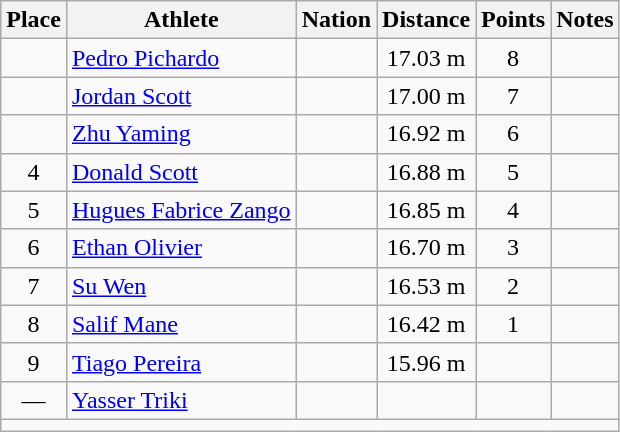<table class="wikitable mw-datatable sortable" style="text-align:center;">
<tr>
<th scope="col">Place</th>
<th scope="col">Athlete</th>
<th scope="col">Nation</th>
<th scope="col">Distance</th>
<th scope="col">Points</th>
<th scope="col">Notes</th>
</tr>
<tr>
<td></td>
<td align="left"><a href='#'>Pedro Pichardo</a></td>
<td align="left"></td>
<td>17.03 m </td>
<td>8</td>
<td></td>
</tr>
<tr>
<td></td>
<td align="left"><a href='#'>Jordan Scott</a></td>
<td align="left"></td>
<td>17.00 m </td>
<td>7</td>
<td></td>
</tr>
<tr>
<td></td>
<td align="left"><a href='#'>Zhu Yaming</a></td>
<td align="left"></td>
<td>16.92 m </td>
<td>6</td>
<td></td>
</tr>
<tr>
<td>4</td>
<td align="left"><a href='#'>Donald Scott</a></td>
<td align="left"></td>
<td>16.88 m </td>
<td>5</td>
<td></td>
</tr>
<tr>
<td>5</td>
<td align="left"><a href='#'>Hugues Fabrice Zango</a></td>
<td align="left"></td>
<td>16.85 m </td>
<td>4</td>
<td></td>
</tr>
<tr>
<td>6</td>
<td align="left"><a href='#'>Ethan Olivier</a></td>
<td align="left"></td>
<td>16.70 m </td>
<td>3</td>
<td></td>
</tr>
<tr>
<td>7</td>
<td align="left"><a href='#'>Su Wen</a></td>
<td align="left"></td>
<td>16.53 m </td>
<td>2</td>
<td></td>
</tr>
<tr>
<td>8</td>
<td align="left"><a href='#'>Salif Mane</a></td>
<td align="left"></td>
<td>16.42 m </td>
<td>1</td>
<td></td>
</tr>
<tr>
<td>9</td>
<td align="left"><a href='#'>Tiago Pereira</a></td>
<td align="left"></td>
<td>15.96 m </td>
<td></td>
<td></td>
</tr>
<tr>
<td>—</td>
<td align="left"><a href='#'>Yasser Triki</a></td>
<td align="left"></td>
<td></td>
<td></td>
<td></td>
</tr>
<tr class="sortbottom">
<td colspan="6"></td>
</tr>
</table>
